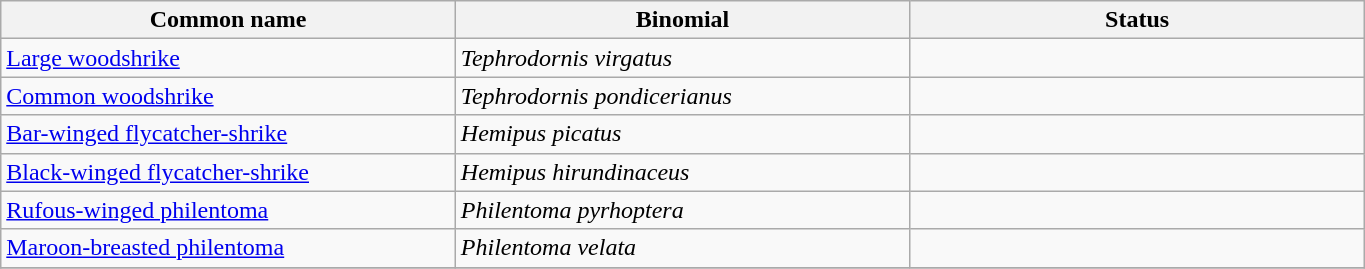<table width=72% class="wikitable">
<tr>
<th width=24%>Common name</th>
<th width=24%>Binomial</th>
<th width=24%>Status</th>
</tr>
<tr>
<td><a href='#'>Large woodshrike</a></td>
<td><em>Tephrodornis virgatus</em></td>
<td></td>
</tr>
<tr>
<td><a href='#'>Common woodshrike</a></td>
<td><em>Tephrodornis pondicerianus</em></td>
<td></td>
</tr>
<tr>
<td><a href='#'>Bar-winged flycatcher-shrike</a></td>
<td><em>Hemipus picatus</em></td>
<td></td>
</tr>
<tr>
<td><a href='#'>Black-winged flycatcher-shrike</a></td>
<td><em>Hemipus hirundinaceus</em></td>
<td></td>
</tr>
<tr>
<td><a href='#'>Rufous-winged philentoma</a></td>
<td><em>Philentoma pyrhoptera</em></td>
<td></td>
</tr>
<tr>
<td><a href='#'>Maroon-breasted philentoma</a></td>
<td><em>Philentoma velata</em></td>
<td></td>
</tr>
<tr>
</tr>
</table>
